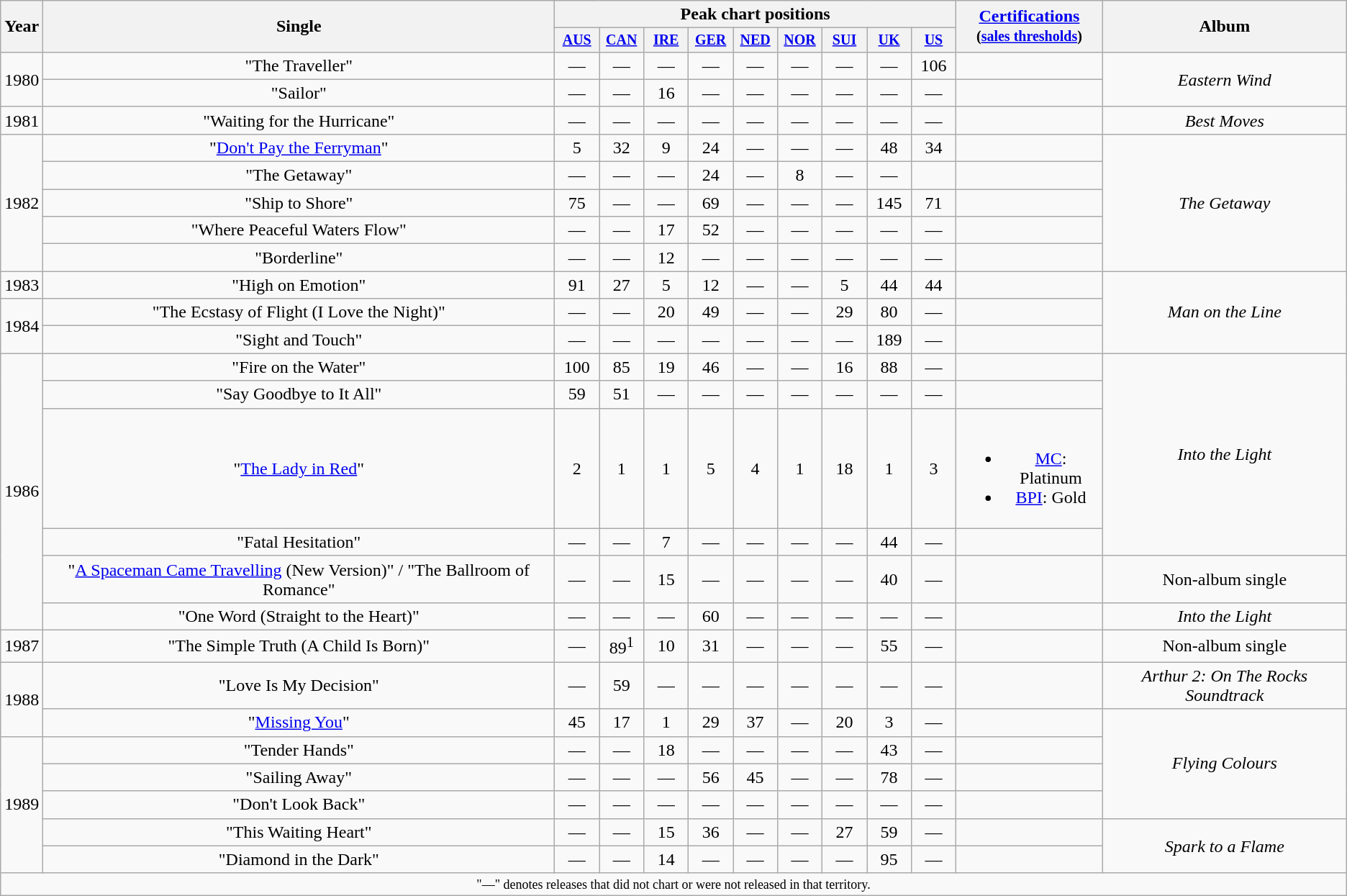<table class="wikitable" style="text-align:center;">
<tr>
<th rowspan="2">Year</th>
<th rowspan="2">Single</th>
<th colspan="9">Peak chart positions</th>
<th rowspan="2"><a href='#'>Certifications</a><br><small>(<a href='#'>sales thresholds</a>)</small></th>
<th rowspan="2">Album</th>
</tr>
<tr style="font-size:smaller;">
<th width="35"><a href='#'>AUS</a><br></th>
<th width="35"><a href='#'>CAN</a><br></th>
<th width="35"><a href='#'>IRE</a></th>
<th width="35"><a href='#'>GER</a></th>
<th width="35"><a href='#'>NED</a><br></th>
<th width="35"><a href='#'>NOR</a></th>
<th width="35"><a href='#'>SUI</a></th>
<th width="35"><a href='#'>UK</a><br></th>
<th width="35"><a href='#'>US</a><br></th>
</tr>
<tr>
<td Rowspan="2">1980</td>
<td>"The Traveller"</td>
<td>—</td>
<td>—</td>
<td>—</td>
<td>—</td>
<td>—</td>
<td>—</td>
<td>—</td>
<td>—</td>
<td>106</td>
<td></td>
<td Rowspan="2"><em>Eastern Wind</em></td>
</tr>
<tr>
<td>"Sailor"</td>
<td>—</td>
<td>—</td>
<td>16</td>
<td>—</td>
<td>—</td>
<td>—</td>
<td>—</td>
<td>—</td>
<td>—</td>
<td></td>
</tr>
<tr>
<td>1981</td>
<td>"Waiting for the Hurricane"</td>
<td>—</td>
<td>—</td>
<td>—</td>
<td>—</td>
<td>—</td>
<td>—</td>
<td>—</td>
<td>—</td>
<td>—</td>
<td></td>
<td><em>Best Moves</em></td>
</tr>
<tr>
<td Rowspan="5">1982</td>
<td>"<a href='#'>Don't Pay the Ferryman</a>"</td>
<td>5</td>
<td>32</td>
<td>9</td>
<td>24</td>
<td>—</td>
<td>—</td>
<td>—</td>
<td>48</td>
<td>34</td>
<td></td>
<td Rowspan="5"><em>The Getaway</em></td>
</tr>
<tr>
<td>"The Getaway"</td>
<td>—</td>
<td>—</td>
<td>—</td>
<td>24</td>
<td>—</td>
<td>8</td>
<td>—</td>
<td>—</td>
<td></td>
</tr>
<tr>
<td>"Ship to Shore"</td>
<td>75</td>
<td>—</td>
<td>—</td>
<td>69</td>
<td>—</td>
<td>—</td>
<td>—</td>
<td>145</td>
<td>71</td>
<td></td>
</tr>
<tr>
<td>"Where Peaceful Waters Flow"</td>
<td>—</td>
<td>—</td>
<td>17</td>
<td>52</td>
<td>—</td>
<td>—</td>
<td>—</td>
<td>—</td>
<td>—</td>
<td></td>
</tr>
<tr>
<td>"Borderline"</td>
<td>—</td>
<td>—</td>
<td>12</td>
<td>—</td>
<td>—</td>
<td>—</td>
<td>—</td>
<td>—</td>
<td>—</td>
<td></td>
</tr>
<tr>
<td>1983</td>
<td>"High on Emotion"</td>
<td>91</td>
<td>27</td>
<td>5</td>
<td>12</td>
<td>—</td>
<td>—</td>
<td>5</td>
<td>44</td>
<td>44</td>
<td></td>
<td Rowspan="3"><em>Man on the Line</em></td>
</tr>
<tr>
<td Rowspan="2">1984</td>
<td>"The Ecstasy of Flight (I Love the Night)"</td>
<td>—</td>
<td>—</td>
<td>20</td>
<td>49</td>
<td>—</td>
<td>—</td>
<td>29</td>
<td>80</td>
<td>—</td>
<td></td>
</tr>
<tr>
<td>"Sight and Touch"</td>
<td>—</td>
<td>—</td>
<td>—</td>
<td>—</td>
<td>—</td>
<td>—</td>
<td>—</td>
<td>189</td>
<td>—</td>
<td></td>
</tr>
<tr>
<td rowspan="6">1986</td>
<td>"Fire on the Water"</td>
<td>100</td>
<td>85</td>
<td>19</td>
<td>46</td>
<td>—</td>
<td>—</td>
<td>16</td>
<td>88</td>
<td>—</td>
<td></td>
<td Rowspan="4"><em>Into the Light</em></td>
</tr>
<tr>
<td>"Say Goodbye to It All"</td>
<td>59</td>
<td>51</td>
<td>—</td>
<td>—</td>
<td>—</td>
<td>—</td>
<td>—</td>
<td>—</td>
<td>—</td>
<td></td>
</tr>
<tr>
<td>"<a href='#'>The Lady in Red</a>"</td>
<td>2</td>
<td>1</td>
<td>1</td>
<td>5</td>
<td>4</td>
<td>1</td>
<td>18</td>
<td>1</td>
<td>3</td>
<td><br><ul><li><a href='#'>MC</a>: Platinum</li><li><a href='#'>BPI</a>: Gold</li></ul></td>
</tr>
<tr>
<td>"Fatal Hesitation"</td>
<td>—</td>
<td>—</td>
<td>7</td>
<td>—</td>
<td>—</td>
<td>—</td>
<td>—</td>
<td>44</td>
<td>—</td>
<td></td>
</tr>
<tr>
<td>"<a href='#'>A Spaceman Came Travelling</a> (New Version)" / "The Ballroom of Romance"</td>
<td>—</td>
<td>—</td>
<td>15</td>
<td>—</td>
<td>—</td>
<td>—</td>
<td>—</td>
<td>40</td>
<td>—</td>
<td></td>
<td>Non-album single</td>
</tr>
<tr>
<td>"One Word (Straight to the Heart)"</td>
<td>—</td>
<td>—</td>
<td>—</td>
<td>60</td>
<td>—</td>
<td>—</td>
<td>—</td>
<td>—</td>
<td>—</td>
<td></td>
<td><em>Into the Light</em></td>
</tr>
<tr>
<td>1987</td>
<td>"The Simple Truth (A Child Is Born)"</td>
<td>—</td>
<td>89<sup>1</sup></td>
<td>10</td>
<td>31</td>
<td>—</td>
<td>—</td>
<td>—</td>
<td>55</td>
<td>—</td>
<td></td>
<td>Non-album single</td>
</tr>
<tr>
<td Rowspan="2">1988</td>
<td>"Love Is My Decision"</td>
<td>—</td>
<td>59</td>
<td>—</td>
<td>—</td>
<td>—</td>
<td>—</td>
<td>—</td>
<td>—</td>
<td>—</td>
<td></td>
<td><em>Arthur 2: On The Rocks Soundtrack</em></td>
</tr>
<tr>
<td>"<a href='#'>Missing You</a>"</td>
<td>45</td>
<td>17</td>
<td>1</td>
<td>29</td>
<td>37</td>
<td>—</td>
<td>20</td>
<td>3</td>
<td>—</td>
<td></td>
<td Rowspan="4"><em>Flying Colours</em></td>
</tr>
<tr>
<td Rowspan="5">1989</td>
<td>"Tender Hands"</td>
<td>—</td>
<td>—</td>
<td>18</td>
<td>—</td>
<td>—</td>
<td>—</td>
<td>—</td>
<td>43</td>
<td>—</td>
<td></td>
</tr>
<tr>
<td>"Sailing Away"</td>
<td>—</td>
<td>—</td>
<td>—</td>
<td>56</td>
<td>45</td>
<td>—</td>
<td>—</td>
<td>78</td>
<td>—</td>
<td></td>
</tr>
<tr>
<td>"Don't Look Back"</td>
<td>—</td>
<td>—</td>
<td>—</td>
<td>—</td>
<td>—</td>
<td>—</td>
<td>—</td>
<td>—</td>
<td>—</td>
<td></td>
</tr>
<tr>
<td>"This Waiting Heart"</td>
<td>—</td>
<td>—</td>
<td>15</td>
<td>36</td>
<td>—</td>
<td>—</td>
<td>27</td>
<td>59</td>
<td>—</td>
<td></td>
<td Rowspan="2"><em>Spark to a Flame</em></td>
</tr>
<tr>
<td>"Diamond in the Dark"</td>
<td>—</td>
<td>—</td>
<td>14</td>
<td>—</td>
<td>—</td>
<td>—</td>
<td>—</td>
<td>95</td>
<td>—</td>
<td></td>
</tr>
<tr>
<td colspan="13" style="text-align:center; font-size:9pt;">"—" denotes releases that did not chart or were not released in that territory.</td>
</tr>
</table>
